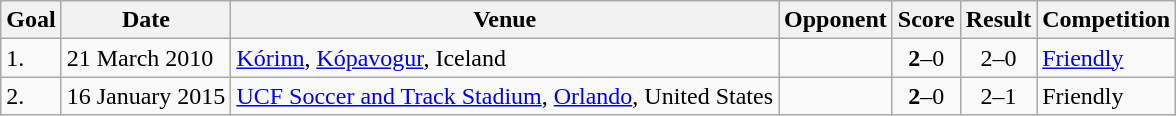<table class="wikitable plainrowheaders sortable">
<tr>
<th>Goal</th>
<th>Date</th>
<th>Venue</th>
<th>Opponent</th>
<th>Score</th>
<th>Result</th>
<th>Competition</th>
</tr>
<tr>
<td>1.</td>
<td>21 March 2010</td>
<td><a href='#'>Kórinn</a>, <a href='#'>Kópavogur</a>, Iceland</td>
<td></td>
<td align=center><strong>2</strong>–0</td>
<td align=center>2–0</td>
<td><a href='#'>Friendly</a></td>
</tr>
<tr>
<td>2.</td>
<td>16 January 2015</td>
<td><a href='#'>UCF Soccer and Track Stadium</a>, <a href='#'>Orlando</a>, United States</td>
<td></td>
<td align=center><strong>2</strong>–0</td>
<td align=center>2–1</td>
<td>Friendly</td>
</tr>
</table>
